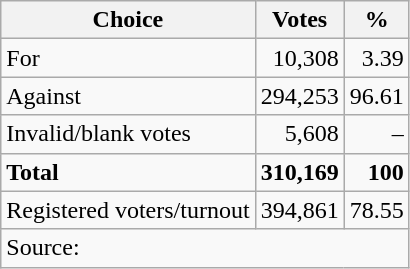<table class=wikitable style=text-align:right>
<tr>
<th>Choice</th>
<th>Votes</th>
<th>%</th>
</tr>
<tr>
<td align=left>For</td>
<td>10,308</td>
<td>3.39</td>
</tr>
<tr>
<td align=left>Against</td>
<td>294,253</td>
<td>96.61</td>
</tr>
<tr>
<td align=left>Invalid/blank votes</td>
<td>5,608</td>
<td>–</td>
</tr>
<tr>
<td align=left><strong>Total</strong></td>
<td><strong>310,169</strong></td>
<td><strong>100</strong></td>
</tr>
<tr>
<td align=left>Registered voters/turnout</td>
<td>394,861</td>
<td>78.55</td>
</tr>
<tr>
<td style="text-align:left;" colspan="4">Source: </td>
</tr>
</table>
